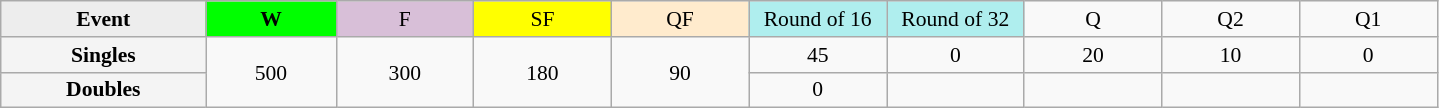<table class=wikitable style=font-size:90%;text-align:center>
<tr>
<td style="width:130px; background:#ededed;"><strong>Event</strong></td>
<td style="width:80px; background:lime;"><strong>W</strong></td>
<td style="width:85px; background:thistle;">F</td>
<td style="width:85px; background:#ff0;">SF</td>
<td style="width:85px; background:#ffebcd;">QF</td>
<td style="width:85px; background:#afeeee;">Round of 16</td>
<td style="width:85px; background:#afeeee;">Round of 32</td>
<td width=85>Q</td>
<td width=85>Q2</td>
<td width=85>Q1</td>
</tr>
<tr>
<th style="background:#f4f4f4;">Singles</th>
<td rowspan=2>500</td>
<td rowspan=2>300</td>
<td rowspan=2>180</td>
<td rowspan=2>90</td>
<td>45</td>
<td>0</td>
<td>20</td>
<td>10</td>
<td>0</td>
</tr>
<tr>
<th style="background:#f4f4f4;">Doubles</th>
<td>0</td>
<td></td>
<td></td>
<td></td>
<td></td>
</tr>
</table>
